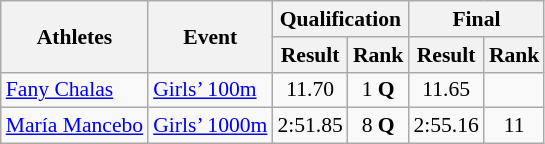<table class="wikitable" border="1" style="font-size:90%">
<tr>
<th rowspan=2>Athletes</th>
<th rowspan=2>Event</th>
<th colspan=2>Qualification</th>
<th colspan=2>Final</th>
</tr>
<tr>
<th>Result</th>
<th>Rank</th>
<th>Result</th>
<th>Rank</th>
</tr>
<tr>
<td><a href='#'>Fany Chalas</a></td>
<td><a href='#'>Girls’ 100m</a></td>
<td align=center>11.70</td>
<td align=center>1 <strong>Q</strong></td>
<td align=center>11.65</td>
<td align=center></td>
</tr>
<tr>
<td><a href='#'>María Mancebo</a></td>
<td><a href='#'>Girls’ 1000m</a></td>
<td align=center>2:51.85</td>
<td align=center>8 <strong>Q</strong></td>
<td align=center>2:55.16</td>
<td align=center>11</td>
</tr>
</table>
